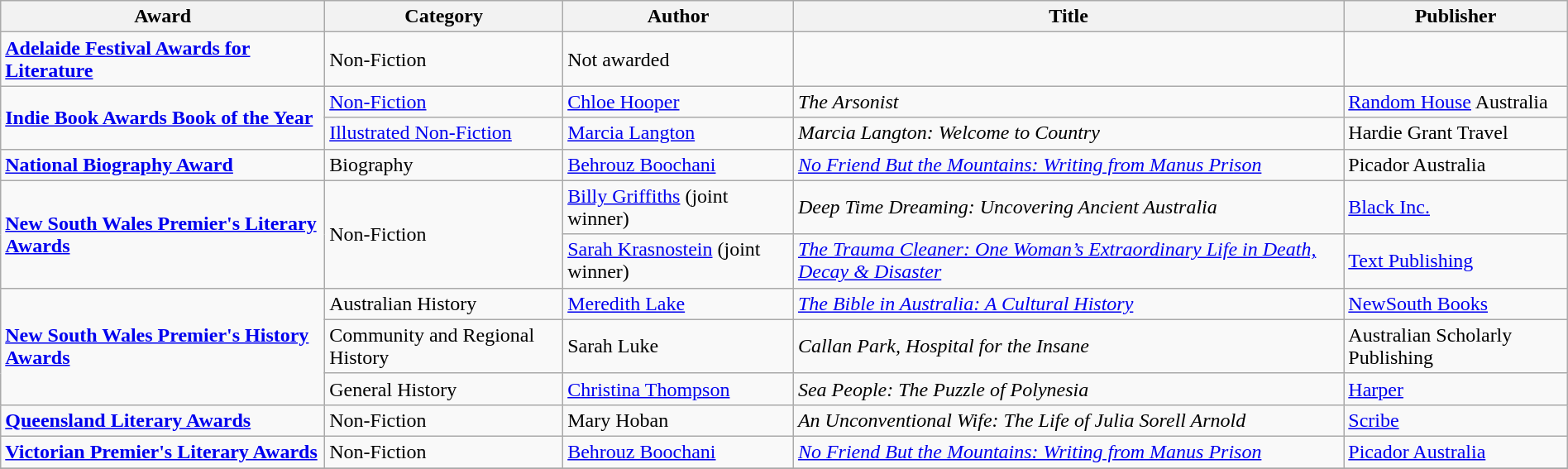<table class="wikitable" width=100%>
<tr>
<th>Award</th>
<th>Category</th>
<th>Author</th>
<th>Title</th>
<th>Publisher</th>
</tr>
<tr>
<td><strong><a href='#'>Adelaide Festival Awards for Literature</a></strong></td>
<td>Non-Fiction</td>
<td>Not awarded</td>
<td></td>
</tr>
<tr>
<td rowspan=2><strong><a href='#'>Indie Book Awards Book of the Year</a></strong></td>
<td><a href='#'>Non-Fiction</a></td>
<td><a href='#'>Chloe Hooper</a></td>
<td><em>The Arsonist</em></td>
<td><a href='#'>Random House</a> Australia</td>
</tr>
<tr>
<td><a href='#'>Illustrated Non-Fiction</a></td>
<td><a href='#'>Marcia Langton</a></td>
<td><em>Marcia Langton: Welcome to Country</em></td>
<td>Hardie Grant Travel</td>
</tr>
<tr>
<td><strong><a href='#'>National Biography Award</a></strong></td>
<td>Biography</td>
<td><a href='#'>Behrouz Boochani</a></td>
<td><em><a href='#'>No Friend But the Mountains: Writing from Manus Prison</a></em></td>
<td>Picador Australia</td>
</tr>
<tr>
<td rowspan=2><strong><a href='#'>New South Wales Premier's Literary Awards</a></strong></td>
<td rowspan=2>Non-Fiction</td>
<td><a href='#'>Billy Griffiths</a> (joint winner)</td>
<td><em>Deep Time Dreaming: Uncovering Ancient Australia</em></td>
<td><a href='#'>Black Inc.</a></td>
</tr>
<tr>
<td><a href='#'>Sarah Krasnostein</a> (joint winner)</td>
<td><em><a href='#'>The Trauma Cleaner: One Woman’s Extraordinary Life in Death, Decay & Disaster</a></em></td>
<td><a href='#'>Text Publishing</a></td>
</tr>
<tr>
<td rowspan=3><strong><a href='#'>New South Wales Premier's History Awards</a></strong></td>
<td>Australian History</td>
<td><a href='#'>Meredith Lake</a></td>
<td><em><a href='#'>The Bible in Australia: A Cultural History</a></em></td>
<td><a href='#'>NewSouth Books</a></td>
</tr>
<tr>
<td>Community and Regional History</td>
<td>Sarah Luke</td>
<td><em>Callan Park, Hospital for the Insane</em></td>
<td>Australian Scholarly Publishing</td>
</tr>
<tr>
<td>General History</td>
<td><a href='#'>Christina Thompson</a></td>
<td><em>Sea People: The Puzzle of Polynesia</em></td>
<td><a href='#'>Harper</a></td>
</tr>
<tr>
<td><strong><a href='#'>Queensland Literary Awards</a></strong></td>
<td>Non-Fiction</td>
<td>Mary Hoban</td>
<td><em>An Unconventional Wife: The Life of Julia Sorell Arnold</em></td>
<td><a href='#'>Scribe</a></td>
</tr>
<tr>
<td><strong><a href='#'>Victorian Premier's Literary Awards</a></strong></td>
<td>Non-Fiction</td>
<td><a href='#'>Behrouz Boochani</a></td>
<td><em><a href='#'>No Friend But the Mountains: Writing from Manus Prison</a></em></td>
<td><a href='#'>Picador Australia</a></td>
</tr>
<tr>
</tr>
</table>
